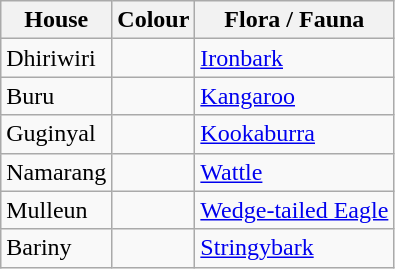<table class="wikitable">
<tr>
<th>House</th>
<th>Colour</th>
<th>Flora / Fauna</th>
</tr>
<tr>
<td>Dhiriwiri</td>
<td></td>
<td><a href='#'>Ironbark</a></td>
</tr>
<tr>
<td>Buru</td>
<td></td>
<td><a href='#'>Kangaroo</a></td>
</tr>
<tr>
<td>Guginyal</td>
<td></td>
<td><a href='#'>Kookaburra</a></td>
</tr>
<tr>
<td>Namarang</td>
<td></td>
<td><a href='#'>Wattle</a></td>
</tr>
<tr>
<td>Mulleun</td>
<td></td>
<td><a href='#'>Wedge-tailed Eagle</a></td>
</tr>
<tr>
<td>Bariny</td>
<td></td>
<td><a href='#'>Stringybark</a></td>
</tr>
</table>
